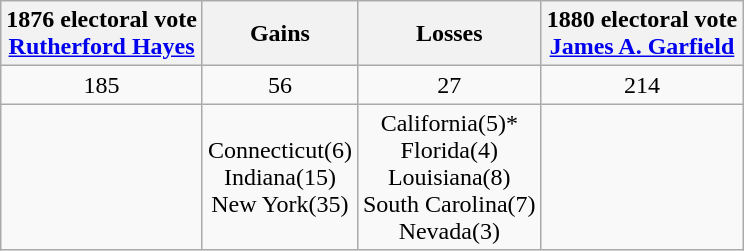<table class="wikitable" style="text-align:center">
<tr>
<th>1876 electoral vote<br><a href='#'>Rutherford Hayes</a></th>
<th>Gains</th>
<th>Losses</th>
<th>1880 electoral vote<br><a href='#'>James A. Garfield</a></th>
</tr>
<tr>
<td>185</td>
<td> 56</td>
<td> 27</td>
<td>214</td>
</tr>
<tr>
<td></td>
<td>Connecticut(6)<br>Indiana(15)<br>New York(35)</td>
<td>California(5)*<br>Florida(4)<br>Louisiana(8)<br>South Carolina(7)<br>Nevada(3)</td>
<td></td>
</tr>
</table>
